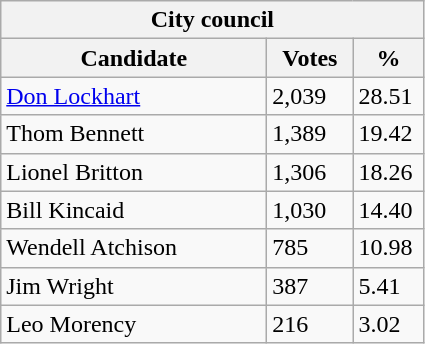<table class="wikitable">
<tr>
<th colspan="3">City council</th>
</tr>
<tr>
<th style="width: 170px">Candidate</th>
<th style="width: 50px">Votes</th>
<th style="width: 40px">%</th>
</tr>
<tr>
<td><a href='#'>Don Lockhart</a></td>
<td>2,039</td>
<td>28.51</td>
</tr>
<tr>
<td>Thom Bennett</td>
<td>1,389</td>
<td>19.42</td>
</tr>
<tr>
<td>Lionel Britton</td>
<td>1,306</td>
<td>18.26</td>
</tr>
<tr>
<td>Bill Kincaid</td>
<td>1,030</td>
<td>14.40</td>
</tr>
<tr>
<td>Wendell Atchison</td>
<td>785</td>
<td>10.98</td>
</tr>
<tr>
<td>Jim Wright</td>
<td>387</td>
<td>5.41</td>
</tr>
<tr>
<td>Leo Morency</td>
<td>216</td>
<td>3.02</td>
</tr>
</table>
